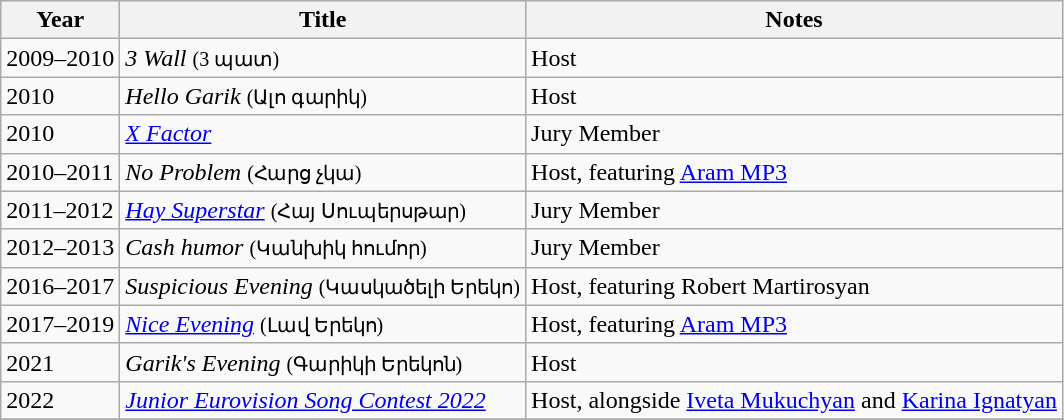<table class="wikitable sortable">
<tr>
<th>Year</th>
<th>Title</th>
<th class="unsortable">Notes</th>
</tr>
<tr>
<td>2009–2010</td>
<td><em>3 Wall</em> <small> (3 պատ)</small></td>
<td>Host</td>
</tr>
<tr>
<td>2010</td>
<td><em>Hello Garik</em> <small> (Ալո գարիկ)</small></td>
<td>Host</td>
</tr>
<tr>
<td>2010</td>
<td><em><a href='#'>X Factor</a></em></td>
<td>Jury Member</td>
</tr>
<tr>
<td>2010–2011</td>
<td><em>No Problem</em> <small> (Հարց չկա)</small></td>
<td>Host, featuring <a href='#'>Aram MP3</a></td>
</tr>
<tr>
<td>2011–2012</td>
<td><em><a href='#'>Hay Superstar</a></em> <small> (Հայ Սուպերսթար)</small></td>
<td>Jury Member</td>
</tr>
<tr>
<td>2012–2013</td>
<td><em>Cash humor</em> <small> (Կանխիկ հումոր)</small></td>
<td>Jury Member</td>
</tr>
<tr>
<td>2016–2017</td>
<td><em>Suspicious Evening</em> <small> (Կասկածելի Երեկո)</small></td>
<td>Host, featuring Robert Martirosyan</td>
</tr>
<tr>
<td>2017–2019</td>
<td><em><a href='#'>Nice Evening</a></em> <small> (Լավ Երեկո)</small></td>
<td>Host, featuring <a href='#'>Aram MP3</a></td>
</tr>
<tr>
<td>2021</td>
<td><em>Garik's Evening</em> <small> (Գարիկի Երեկոն)</small></td>
<td>Host</td>
</tr>
<tr>
<td>2022</td>
<td><em><a href='#'>Junior Eurovision Song Contest 2022</a></em></td>
<td>Host, alongside <a href='#'>Iveta Mukuchyan</a> and <a href='#'>Karina Ignatyan</a></td>
</tr>
<tr>
</tr>
</table>
